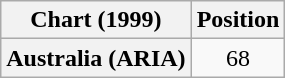<table class="wikitable plainrowheaders" style="text-align:center">
<tr>
<th scope="col">Chart (1999)</th>
<th scope="col">Position</th>
</tr>
<tr>
<th scope="row">Australia (ARIA)</th>
<td>68</td>
</tr>
</table>
